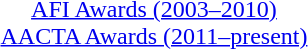<table id=toc class=toc summary=Contents>
<tr>
<th></th>
</tr>
<tr>
<td align=center><a href='#'>AFI Awards (2003–2010)</a><br><a href='#'>AACTA Awards (2011–present)</a></td>
</tr>
</table>
